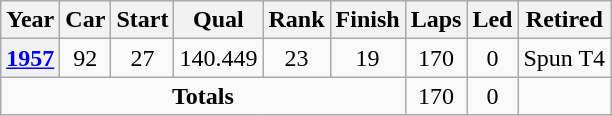<table class="wikitable" style="text-align:center">
<tr>
<th>Year</th>
<th>Car</th>
<th>Start</th>
<th>Qual</th>
<th>Rank</th>
<th>Finish</th>
<th>Laps</th>
<th>Led</th>
<th>Retired</th>
</tr>
<tr>
<th><a href='#'>1957</a></th>
<td>92</td>
<td>27</td>
<td>140.449</td>
<td>23</td>
<td>19</td>
<td>170</td>
<td>0</td>
<td>Spun T4</td>
</tr>
<tr>
<td colspan=6><strong>Totals</strong></td>
<td>170</td>
<td>0</td>
<td></td>
</tr>
</table>
